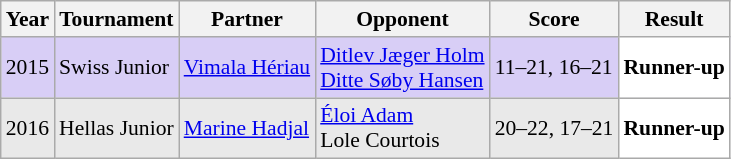<table class="sortable wikitable" style="font-size: 90%;">
<tr>
<th>Year</th>
<th>Tournament</th>
<th>Partner</th>
<th>Opponent</th>
<th>Score</th>
<th>Result</th>
</tr>
<tr style="background:#D8CEF6">
<td align="center">2015</td>
<td align="left">Swiss Junior</td>
<td align="left"> <a href='#'>Vimala Hériau</a></td>
<td align="left"> <a href='#'>Ditlev Jæger Holm</a><br> <a href='#'>Ditte Søby Hansen</a></td>
<td align="left">11–21, 16–21</td>
<td style="text-align:left; background:white"> <strong>Runner-up</strong></td>
</tr>
<tr style="background:#E9E9E9">
<td align="center">2016</td>
<td align="left">Hellas Junior</td>
<td align="left"> <a href='#'>Marine Hadjal</a></td>
<td align="left"> <a href='#'>Éloi Adam</a><br> Lole Courtois</td>
<td align="left">20–22, 17–21</td>
<td style="text-align:left; background:white"> <strong>Runner-up</strong></td>
</tr>
</table>
